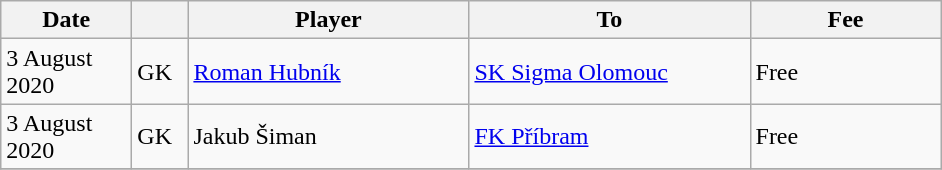<table class="wikitable sortable">
<tr>
<th style="width:80px;">Date</th>
<th style="width:30px;"></th>
<th style="width:180px;">Player</th>
<th style="width:180px;">To</th>
<th style="width:120px;" class="unsortable">Fee</th>
</tr>
<tr>
<td>3 August 2020</td>
<td>GK</td>
<td><a href='#'>Roman Hubník</a></td>
<td><a href='#'>SK Sigma Olomouc</a></td>
<td>Free</td>
</tr>
<tr>
<td>3 August 2020</td>
<td>GK</td>
<td>Jakub Šiman</td>
<td><a href='#'>FK Příbram</a></td>
<td>Free</td>
</tr>
<tr>
</tr>
</table>
